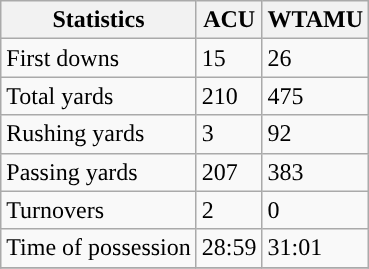<table class="wikitable">
<tr>
<th>Statistics</th>
<th>ACU</th>
<th>WTAMU</th>
</tr>
<tr>
<td>First downs</td>
<td>15</td>
<td>26</td>
</tr>
<tr>
<td>Total yards</td>
<td>210</td>
<td>475</td>
</tr>
<tr>
<td>Rushing yards</td>
<td>3</td>
<td>92</td>
</tr>
<tr>
<td>Passing yards</td>
<td>207</td>
<td>383</td>
</tr>
<tr>
<td>Turnovers</td>
<td>2</td>
<td>0</td>
</tr>
<tr>
<td>Time of possession</td>
<td>28:59</td>
<td>31:01</td>
</tr>
<tr>
</tr>
</table>
